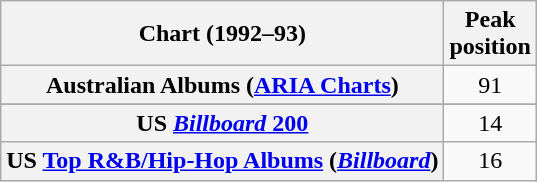<table class="wikitable sortable plainrowheaders" style="text-align:center">
<tr>
<th scope="col">Chart (1992–93)</th>
<th scope="col">Peak<br>position</th>
</tr>
<tr>
<th scope="row">Australian Albums (<a href='#'>ARIA Charts</a>)</th>
<td>91</td>
</tr>
<tr>
</tr>
<tr>
</tr>
<tr>
</tr>
<tr>
</tr>
<tr>
<th scope="row">US <a href='#'><em>Billboard</em> 200</a></th>
<td>14</td>
</tr>
<tr>
<th scope="row">US <a href='#'>Top R&B/Hip-Hop Albums</a> (<em><a href='#'>Billboard</a></em>)</th>
<td>16</td>
</tr>
</table>
